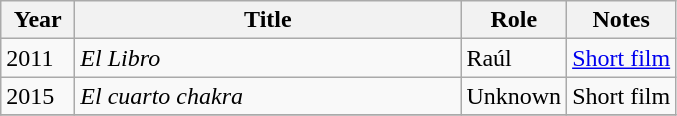<table class="wikitable sortable">
<tr>
<th width="42">Year</th>
<th width="250">Title</th>
<th>Role</th>
<th class="unsortable">Notes</th>
</tr>
<tr>
<td>2011</td>
<td><em>El Libro</em></td>
<td>Raúl</td>
<td><a href='#'>Short film</a></td>
</tr>
<tr>
<td>2015</td>
<td><em>El cuarto chakra</em></td>
<td>Unknown</td>
<td>Short film</td>
</tr>
<tr>
</tr>
</table>
